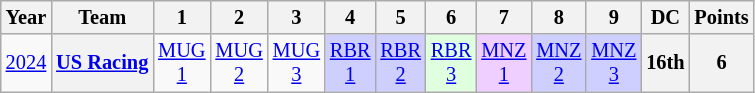<table class="wikitable" style="text-align:center; font-size:85%">
<tr>
<th>Year</th>
<th>Team</th>
<th>1</th>
<th>2</th>
<th>3</th>
<th>4</th>
<th>5</th>
<th>6</th>
<th>7</th>
<th>8</th>
<th>9</th>
<th>DC</th>
<th>Points</th>
</tr>
<tr>
<td><a href='#'>2024</a></td>
<th nowrap><a href='#'>US Racing</a></th>
<td style="background:#;"><a href='#'>MUG<br>1</a><br></td>
<td style="background:#;"><a href='#'>MUG<br>2</a><br></td>
<td style="background:#;"><a href='#'>MUG<br>3</a><br></td>
<td style="background:#cfcfff"><a href='#'>RBR<br>1</a><br></td>
<td style="background:#cfcfff"><a href='#'>RBR<br>2</a><br></td>
<td style="background:#dfffdf"><a href='#'>RBR<br>3</a><br></td>
<td style="background:#EFCFFF"><a href='#'>MNZ<br>1</a><br></td>
<td style="background:#cfcfff"><a href='#'>MNZ<br>2</a><br></td>
<td style="background:#cfcfff"><a href='#'>MNZ<br>3</a><br></td>
<th style="background:#">16th</th>
<th style="background:#">6</th>
</tr>
</table>
